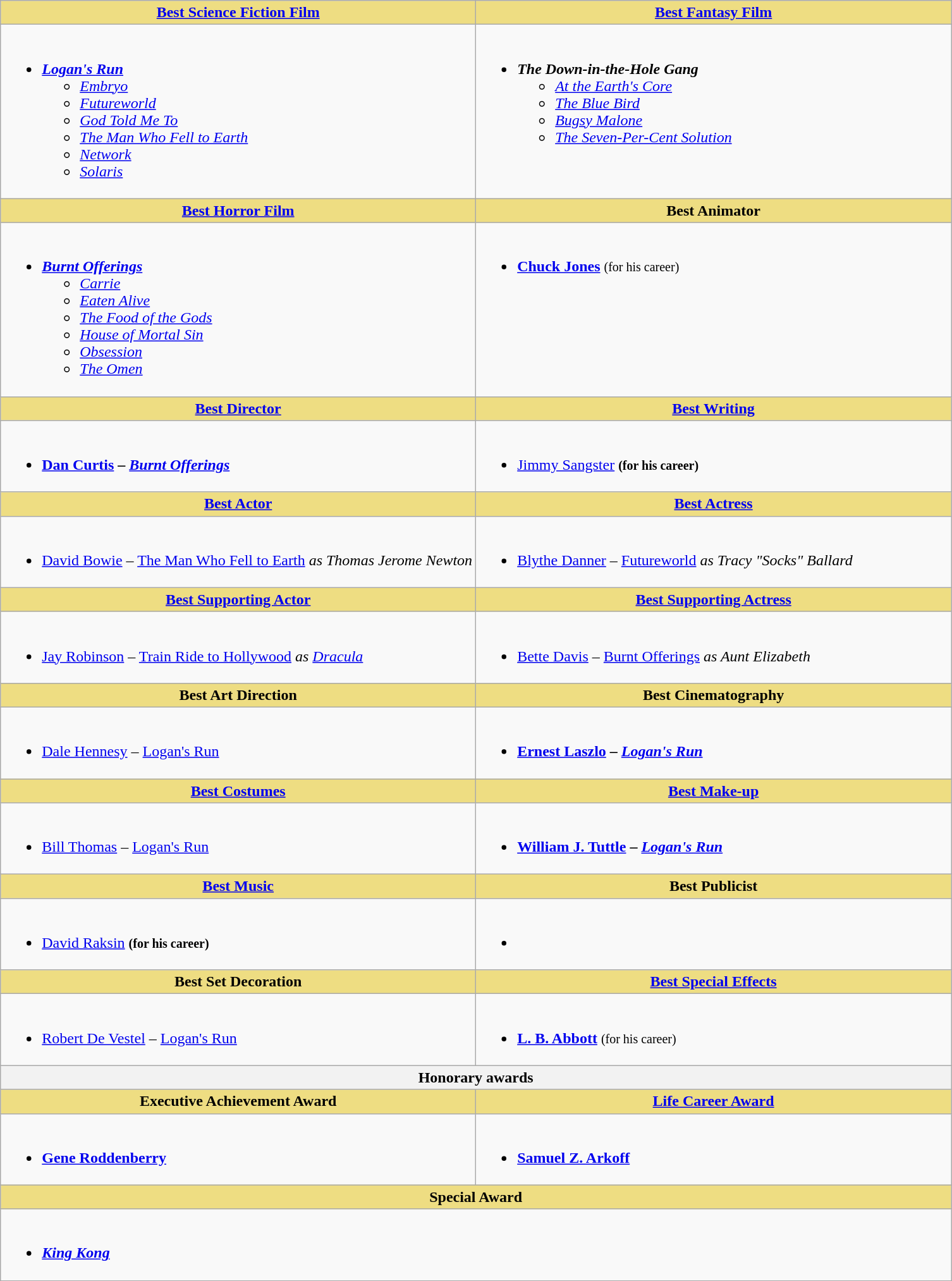<table class=wikitable>
<tr>
<th style="background:#EEDD82; width:50%"><a href='#'>Best Science Fiction Film</a></th>
<th style="background:#EEDD82; width:50%"><a href='#'>Best Fantasy Film</a></th>
</tr>
<tr>
<td valign="top"><br><ul><li><strong><em><a href='#'>Logan's Run</a></em></strong><ul><li><em><a href='#'>Embryo</a></em></li><li><em><a href='#'>Futureworld</a> </em></li><li><em><a href='#'>God Told Me To</a></em></li><li><em><a href='#'>The Man Who Fell to Earth</a></em></li><li><em><a href='#'>Network</a></em></li><li><em><a href='#'>Solaris</a></em></li></ul></li></ul></td>
<td valign="top"><br><ul><li><strong><em>The Down-in-the-Hole Gang</em></strong><ul><li><em><a href='#'>At the Earth's Core</a></em></li><li><em><a href='#'>The Blue Bird</a></em></li><li><em><a href='#'>Bugsy Malone</a></em></li><li><em><a href='#'>The Seven-Per-Cent Solution</a></em></li></ul></li></ul></td>
</tr>
<tr>
<th style="background:#EEDD82; width:50%"><a href='#'>Best Horror Film</a></th>
<th style="background:#EEDD82; width:50%">Best Animator</th>
</tr>
<tr>
<td valign="top"><br><ul><li><strong><em><a href='#'>Burnt Offerings</a></em></strong><ul><li><em><a href='#'>Carrie</a></em></li><li><em><a href='#'>Eaten Alive</a></em></li><li><em><a href='#'>The Food of the Gods</a></em></li><li><em><a href='#'>House of Mortal Sin</a></em></li><li><em><a href='#'>Obsession</a></em></li><li><em><a href='#'>The Omen</a></em></li></ul></li></ul></td>
<td valign="top"><br><ul><li><strong><a href='#'>Chuck Jones</a></strong> <small>(for his career)</small></li></ul></td>
</tr>
<tr>
<th style="background:#EEDD82; width:50%"><a href='#'>Best Director</a></th>
<th style="background:#EEDD82; width:50%"><a href='#'>Best Writing</a></th>
</tr>
<tr>
<td valign="top"><br><ul><li><strong><a href='#'>Dan Curtis</a> – <em><a href='#'>Burnt Offerings</a><strong><em></li></ul></td>
<td valign="top"><br><ul><li></strong><a href='#'>Jimmy Sangster</a><strong> <small>(for his career)</small></li></ul></td>
</tr>
<tr>
<th style="background:#EEDD82; width:50%"><a href='#'>Best Actor</a></th>
<th style="background:#EEDD82; width:50%"><a href='#'>Best Actress</a></th>
</tr>
<tr>
<td valign="top"><br><ul><li></strong><a href='#'>David Bowie</a> – </em><a href='#'>The Man Who Fell to Earth</a><em> as Thomas Jerome Newton<strong></li></ul></td>
<td valign="top"><br><ul><li></strong><a href='#'>Blythe Danner</a> – </em><a href='#'>Futureworld</a><em> as Tracy "Socks" Ballard<strong></li></ul></td>
</tr>
<tr>
<th style="background:#EEDD82; width:50%"><a href='#'>Best Supporting Actor</a></th>
<th style="background:#EEDD82; width:50%"><a href='#'>Best Supporting Actress</a></th>
</tr>
<tr>
<td valign="top"><br><ul><li></strong><a href='#'>Jay Robinson</a> – </em><a href='#'>Train Ride to Hollywood</a><em> as <a href='#'>Dracula</a><strong></li></ul></td>
<td valign="top"><br><ul><li></strong><a href='#'>Bette Davis</a> – </em><a href='#'>Burnt Offerings</a><em> as Aunt Elizabeth<strong></li></ul></td>
</tr>
<tr>
<th style="background:#EEDD82; width:50%">Best Art Direction</th>
<th style="background:#EEDD82; width:50%">Best Cinematography</th>
</tr>
<tr>
<td valign="top"><br><ul><li></strong><a href='#'>Dale Hennesy</a> – </em><a href='#'>Logan's Run</a></em></strong></li></ul></td>
<td valign="top"><br><ul><li><strong><a href='#'>Ernest Laszlo</a> – <em><a href='#'>Logan's Run</a><strong><em></li></ul></td>
</tr>
<tr>
<th style="background:#EEDD82; width:50%"><a href='#'>Best Costumes</a></th>
<th style="background:#EEDD82; width:50%"><a href='#'>Best Make-up</a></th>
</tr>
<tr>
<td valign="top"><br><ul><li></strong><a href='#'>Bill Thomas</a> – </em><a href='#'>Logan's Run</a></em></strong></li></ul></td>
<td valign="top"><br><ul><li><strong><a href='#'>William J. Tuttle</a> – <em><a href='#'>Logan's Run</a><strong><em></li></ul></td>
</tr>
<tr>
<th style="background:#EEDD82; width:50%"><a href='#'>Best Music</a></th>
<th style="background:#EEDD82; width:50%">Best Publicist</th>
</tr>
<tr>
<td valign="top"><br><ul><li></strong><a href='#'>David Raksin</a><strong> <small>(for his career)</small></li></ul></td>
<td valign="top"><br><ul><li></strong><strong></li></ul></td>
</tr>
<tr>
<th style="background:#EEDD82; width:50%">Best Set Decoration</th>
<th style="background:#EEDD82; width:50%"><a href='#'>Best Special Effects</a></th>
</tr>
<tr>
<td valign="top"><br><ul><li></strong><a href='#'>Robert De Vestel</a> – </em><a href='#'>Logan's Run</a></em></strong></li></ul></td>
<td valign="top"><br><ul><li><strong><a href='#'>L. B. Abbott</a></strong> <small>(for his career)</small></li></ul></td>
</tr>
<tr>
<th colspan="2">Honorary awards</th>
</tr>
<tr>
<th style="background:#EEDD82; width:50%">Executive Achievement Award</th>
<th style="background:#EEDD82; width:50%"><a href='#'>Life Career Award</a></th>
</tr>
<tr>
<td valign="top"><br><ul><li><strong><a href='#'>Gene Roddenberry</a></strong></li></ul></td>
<td valign="top"><br><ul><li><strong><a href='#'>Samuel Z. Arkoff</a></strong></li></ul></td>
</tr>
<tr>
<th colspan="2" style="background:#EEDD82">Special Award</th>
</tr>
<tr>
<td colspan="2" valign="top"><br><ul><li><strong><em><a href='#'>King Kong</a></em></strong></li></ul></td>
</tr>
</table>
